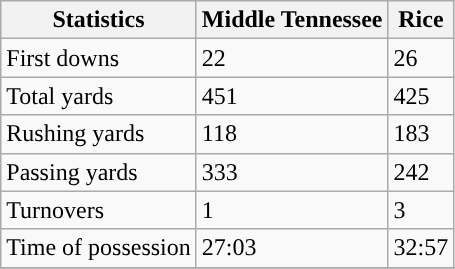<table class="wikitable">
<tr>
<th>Statistics</th>
<th>Middle Tennessee</th>
<th>Rice</th>
</tr>
<tr>
<td>First downs</td>
<td>22</td>
<td>26</td>
</tr>
<tr>
<td>Total yards</td>
<td>451</td>
<td>425</td>
</tr>
<tr>
<td>Rushing yards</td>
<td>118</td>
<td>183</td>
</tr>
<tr>
<td>Passing yards</td>
<td>333</td>
<td>242</td>
</tr>
<tr>
<td>Turnovers</td>
<td>1</td>
<td>3</td>
</tr>
<tr>
<td>Time of possession</td>
<td>27:03</td>
<td>32:57</td>
</tr>
<tr>
</tr>
</table>
